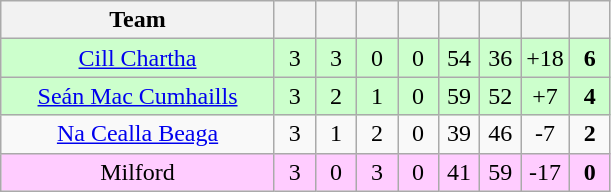<table class="wikitable" style="text-align:center">
<tr>
<th style="width:175px;">Team</th>
<th width="20"></th>
<th width="20"></th>
<th width="20"></th>
<th width="20"></th>
<th width="20"></th>
<th width="20"></th>
<th width="20"></th>
<th width="20"></th>
</tr>
<tr style="background:#cfc;">
<td><a href='#'>Cill Chartha</a></td>
<td>3</td>
<td>3</td>
<td>0</td>
<td>0</td>
<td>54</td>
<td>36</td>
<td>+18</td>
<td><strong>6</strong></td>
</tr>
<tr style="background:#cfc;">
<td><a href='#'>Seán Mac Cumhaills</a></td>
<td>3</td>
<td>2</td>
<td>1</td>
<td>0</td>
<td>59</td>
<td>52</td>
<td>+7</td>
<td><strong>4</strong></td>
</tr>
<tr>
<td><a href='#'>Na Cealla Beaga</a></td>
<td>3</td>
<td>1</td>
<td>2</td>
<td>0</td>
<td>39</td>
<td>46</td>
<td>-7</td>
<td><strong>2</strong></td>
</tr>
<tr style="background:#fcf;">
<td>Milford</td>
<td>3</td>
<td>0</td>
<td>3</td>
<td>0</td>
<td>41</td>
<td>59</td>
<td>-17</td>
<td><strong>0</strong></td>
</tr>
</table>
